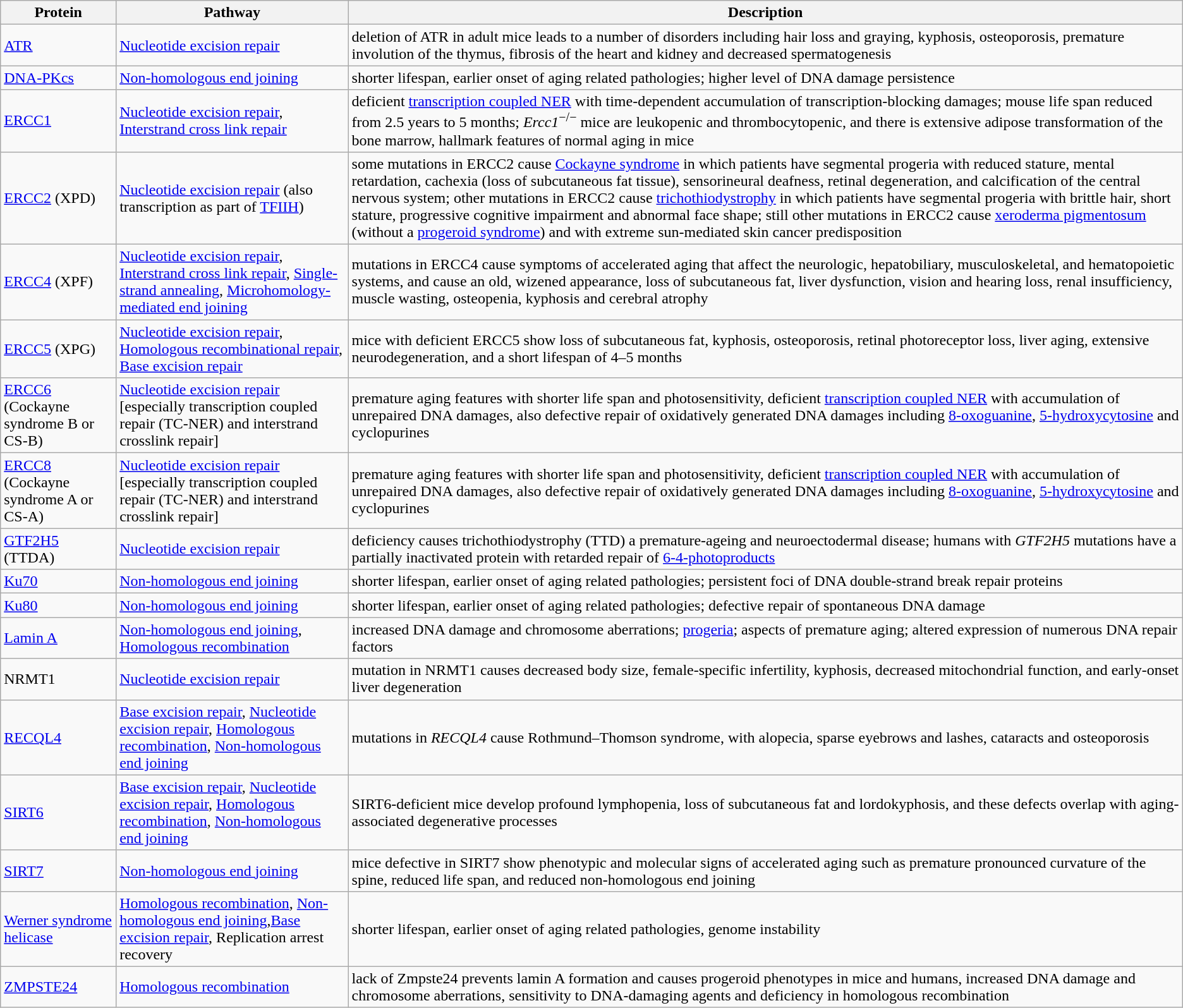<table class="wikitable sortable">
<tr>
<th>Protein</th>
<th>Pathway</th>
<th>Description</th>
</tr>
<tr>
<td><a href='#'>ATR</a></td>
<td><a href='#'>Nucleotide excision repair</a></td>
<td>deletion of ATR in adult mice leads to a number of disorders including hair loss and graying, kyphosis, osteoporosis, premature involution of the thymus, fibrosis of the heart and kidney and decreased spermatogenesis</td>
</tr>
<tr>
<td><a href='#'>DNA-PKcs</a></td>
<td><a href='#'>Non-homologous end joining</a></td>
<td>shorter lifespan, earlier onset of aging related pathologies; higher level of DNA damage persistence</td>
</tr>
<tr>
<td><a href='#'>ERCC1</a></td>
<td><a href='#'>Nucleotide excision repair</a>, <a href='#'>Interstrand cross link repair</a></td>
<td>deficient <a href='#'>transcription coupled NER</a> with time-dependent accumulation of transcription-blocking damages; mouse life span reduced from 2.5 years to 5 months; <em>Ercc1</em><sup>−/−</sup> mice are leukopenic and thrombocytopenic, and there is extensive adipose transformation of the bone marrow, hallmark features of normal aging in mice</td>
</tr>
<tr>
<td><a href='#'>ERCC2</a> (XPD)</td>
<td><a href='#'>Nucleotide excision repair</a> (also transcription as part of <a href='#'>TFIIH</a>)</td>
<td>some mutations in ERCC2 cause <a href='#'>Cockayne syndrome</a> in which patients have segmental progeria with reduced stature, mental retardation, cachexia (loss of subcutaneous fat tissue), sensorineural deafness, retinal degeneration, and calcification of the central nervous system; other mutations in ERCC2 cause <a href='#'>trichothiodystrophy</a> in which patients have segmental progeria with brittle hair, short stature, progressive cognitive impairment and abnormal face shape; still other mutations in ERCC2 cause <a href='#'>xeroderma pigmentosum</a> (without a <a href='#'>progeroid syndrome</a>) and with extreme sun-mediated skin cancer predisposition</td>
</tr>
<tr>
<td><a href='#'>ERCC4</a> (XPF)</td>
<td><a href='#'>Nucleotide excision repair</a>, <a href='#'>Interstrand cross link repair</a>, <a href='#'>Single-strand annealing</a>, <a href='#'>Microhomology-mediated end joining</a></td>
<td>mutations in ERCC4 cause symptoms of accelerated aging that affect the neurologic, hepatobiliary, musculoskeletal, and hematopoietic systems, and cause an old, wizened appearance, loss of subcutaneous fat, liver dysfunction, vision and hearing loss, renal insufficiency, muscle wasting, osteopenia, kyphosis and cerebral atrophy</td>
</tr>
<tr>
<td><a href='#'>ERCC5</a> (XPG)</td>
<td><a href='#'>Nucleotide excision repair</a>, <a href='#'>Homologous recombinational repair</a>, <a href='#'>Base excision repair</a></td>
<td>mice with deficient ERCC5 show loss of subcutaneous fat, kyphosis, osteoporosis, retinal photoreceptor loss, liver aging, extensive neurodegeneration, and a short lifespan of 4–5 months</td>
</tr>
<tr>
<td><a href='#'>ERCC6</a> (Cockayne syndrome B or CS-B)</td>
<td><a href='#'>Nucleotide excision repair</a> [especially transcription coupled repair (TC-NER) and interstrand crosslink repair]</td>
<td>premature aging features with shorter life span and photosensitivity, deficient <a href='#'>transcription coupled NER</a> with accumulation of unrepaired DNA damages, also defective repair of oxidatively generated DNA damages including <a href='#'>8-oxoguanine</a>, <a href='#'>5-hydroxycytosine</a> and cyclopurines</td>
</tr>
<tr>
<td><a href='#'>ERCC8</a> (Cockayne syndrome A or CS-A)</td>
<td><a href='#'>Nucleotide excision repair</a> [especially transcription coupled repair (TC-NER) and interstrand crosslink repair]</td>
<td>premature aging features with shorter life span and photosensitivity, deficient <a href='#'>transcription coupled NER</a> with accumulation of unrepaired DNA damages, also defective repair of oxidatively generated DNA damages including <a href='#'>8-oxoguanine</a>, <a href='#'>5-hydroxycytosine</a> and cyclopurines</td>
</tr>
<tr>
<td><a href='#'>GTF2H5</a> (TTDA)</td>
<td><a href='#'>Nucleotide excision repair</a></td>
<td>deficiency causes trichothiodystrophy (TTD) a premature-ageing and neuroectodermal disease; humans with <em>GTF2H5</em> mutations have a partially inactivated protein with retarded repair of <a href='#'>6-4-photoproducts</a></td>
</tr>
<tr>
<td><a href='#'>Ku70</a></td>
<td><a href='#'>Non-homologous end joining</a></td>
<td>shorter lifespan, earlier onset of aging related pathologies; persistent foci of DNA double-strand break repair proteins</td>
</tr>
<tr>
<td><a href='#'>Ku80</a></td>
<td><a href='#'>Non-homologous end joining</a></td>
<td>shorter lifespan, earlier onset of aging related pathologies; defective repair of spontaneous DNA damage</td>
</tr>
<tr>
<td><a href='#'>Lamin A</a></td>
<td><a href='#'>Non-homologous end joining</a>, <a href='#'>Homologous recombination</a></td>
<td>increased DNA damage and chromosome aberrations; <a href='#'>progeria</a>; aspects of premature aging; altered expression of numerous DNA repair factors</td>
</tr>
<tr>
<td>NRMT1</td>
<td><a href='#'>Nucleotide excision repair</a></td>
<td>mutation in NRMT1 causes decreased body size, female-specific infertility, kyphosis, decreased mitochondrial function, and early-onset liver degeneration</td>
</tr>
<tr>
<td><a href='#'>RECQL4</a></td>
<td><a href='#'>Base excision repair</a>, <a href='#'>Nucleotide excision repair</a>, <a href='#'>Homologous recombination</a>, <a href='#'>Non-homologous end joining</a></td>
<td>mutations in <em>RECQL4</em> cause Rothmund–Thomson syndrome, with alopecia, sparse eyebrows and lashes, cataracts and osteoporosis</td>
</tr>
<tr>
<td><a href='#'>SIRT6</a></td>
<td><a href='#'>Base excision repair</a>, <a href='#'>Nucleotide excision repair</a>, <a href='#'>Homologous recombination</a>, <a href='#'>Non-homologous end joining</a></td>
<td>SIRT6-deficient mice develop profound lymphopenia, loss of subcutaneous fat and lordokyphosis, and these defects overlap with aging-associated degenerative processes</td>
</tr>
<tr>
<td><a href='#'>SIRT7</a></td>
<td><a href='#'>Non-homologous end joining</a></td>
<td>mice defective in SIRT7 show phenotypic and molecular signs of accelerated aging such as premature pronounced curvature of the spine, reduced life span, and reduced non-homologous end joining</td>
</tr>
<tr>
<td><a href='#'>Werner syndrome helicase</a></td>
<td><a href='#'>Homologous recombination</a>, <a href='#'>Non-homologous end joining</a>,<a href='#'>Base excision repair</a>, Replication arrest recovery</td>
<td>shorter lifespan, earlier onset of aging related pathologies, genome instability</td>
</tr>
<tr>
<td><a href='#'>ZMPSTE24</a></td>
<td><a href='#'>Homologous recombination</a></td>
<td>lack of Zmpste24 prevents lamin A formation and causes progeroid phenotypes in mice and humans, increased DNA damage and chromosome aberrations, sensitivity to DNA-damaging agents and deficiency in homologous recombination</td>
</tr>
</table>
